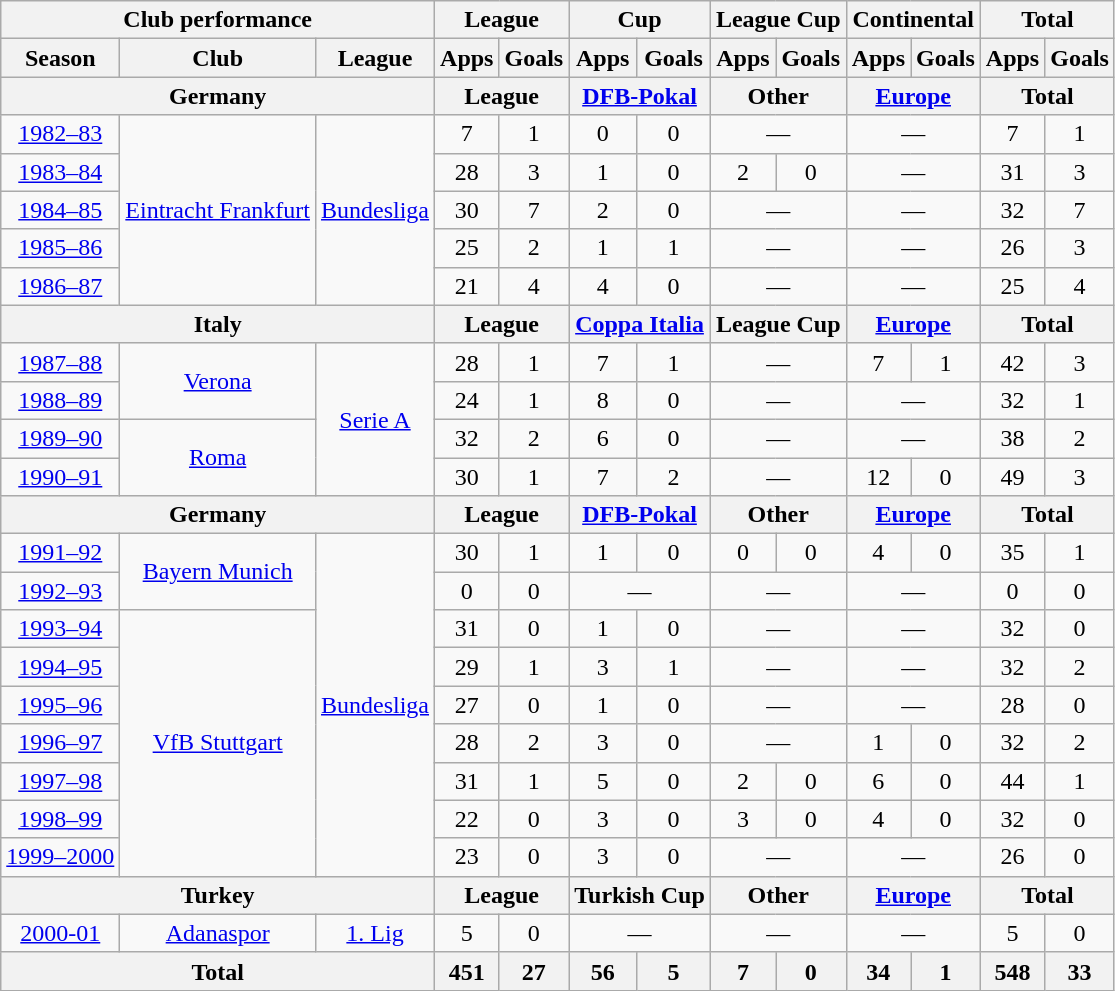<table class="wikitable" style="text-align:center">
<tr>
<th colspan=3>Club performance</th>
<th colspan=2>League</th>
<th colspan=2>Cup</th>
<th colspan=2>League Cup</th>
<th colspan=2>Continental</th>
<th colspan=2>Total</th>
</tr>
<tr>
<th>Season</th>
<th>Club</th>
<th>League</th>
<th>Apps</th>
<th>Goals</th>
<th>Apps</th>
<th>Goals</th>
<th>Apps</th>
<th>Goals</th>
<th>Apps</th>
<th>Goals</th>
<th>Apps</th>
<th>Goals</th>
</tr>
<tr>
<th colspan=3>Germany</th>
<th colspan=2>League</th>
<th colspan=2><a href='#'>DFB-Pokal</a></th>
<th colspan=2>Other</th>
<th colspan=2><a href='#'>Europe</a></th>
<th colspan=2>Total</th>
</tr>
<tr>
<td><a href='#'>1982–83</a></td>
<td rowspan="5"><a href='#'>Eintracht Frankfurt</a></td>
<td rowspan="5"><a href='#'>Bundesliga</a></td>
<td>7</td>
<td>1</td>
<td>0</td>
<td>0</td>
<td colspan=2>—</td>
<td colspan=2>—</td>
<td>7</td>
<td>1</td>
</tr>
<tr>
<td><a href='#'>1983–84</a></td>
<td>28</td>
<td>3</td>
<td>1</td>
<td>0</td>
<td>2</td>
<td>0</td>
<td colspan=2>—</td>
<td>31</td>
<td>3</td>
</tr>
<tr>
<td><a href='#'>1984–85</a></td>
<td>30</td>
<td>7</td>
<td>2</td>
<td>0</td>
<td colspan=2>—</td>
<td colspan=2>—</td>
<td>32</td>
<td>7</td>
</tr>
<tr>
<td><a href='#'>1985–86</a></td>
<td>25</td>
<td>2</td>
<td>1</td>
<td>1</td>
<td colspan=2>—</td>
<td colspan=2>—</td>
<td>26</td>
<td>3</td>
</tr>
<tr>
<td><a href='#'>1986–87</a></td>
<td>21</td>
<td>4</td>
<td>4</td>
<td>0</td>
<td colspan=2>—</td>
<td colspan=2>—</td>
<td>25</td>
<td>4</td>
</tr>
<tr>
<th colspan=3>Italy</th>
<th colspan=2>League</th>
<th colspan=2><a href='#'>Coppa Italia</a></th>
<th colspan=2>League Cup</th>
<th colspan=2><a href='#'>Europe</a></th>
<th colspan=2>Total</th>
</tr>
<tr>
<td><a href='#'>1987–88</a></td>
<td rowspan="2"><a href='#'>Verona</a></td>
<td rowspan="4"><a href='#'>Serie A</a></td>
<td>28</td>
<td>1</td>
<td>7</td>
<td>1</td>
<td colspan=2>—</td>
<td>7</td>
<td>1</td>
<td>42</td>
<td>3</td>
</tr>
<tr>
<td><a href='#'>1988–89</a></td>
<td>24</td>
<td>1</td>
<td>8</td>
<td>0</td>
<td colspan=2>—</td>
<td colspan=2>—</td>
<td>32</td>
<td>1</td>
</tr>
<tr>
<td><a href='#'>1989–90</a></td>
<td rowspan="2"><a href='#'>Roma</a></td>
<td>32</td>
<td>2</td>
<td>6</td>
<td>0</td>
<td colspan=2>—</td>
<td colspan=2>—</td>
<td>38</td>
<td>2</td>
</tr>
<tr>
<td><a href='#'>1990–91</a></td>
<td>30</td>
<td>1</td>
<td>7</td>
<td>2</td>
<td colspan=2>—</td>
<td>12</td>
<td>0</td>
<td>49</td>
<td>3</td>
</tr>
<tr>
<th colspan=3>Germany</th>
<th colspan=2>League</th>
<th colspan=2><a href='#'>DFB-Pokal</a></th>
<th colspan=2>Other</th>
<th colspan=2><a href='#'>Europe</a></th>
<th colspan=2>Total</th>
</tr>
<tr>
<td><a href='#'>1991–92</a></td>
<td rowspan="2"><a href='#'>Bayern Munich</a></td>
<td rowspan="9"><a href='#'>Bundesliga</a></td>
<td>30</td>
<td>1</td>
<td>1</td>
<td>0</td>
<td>0</td>
<td>0</td>
<td>4</td>
<td>0</td>
<td>35</td>
<td>1</td>
</tr>
<tr>
<td><a href='#'>1992–93</a></td>
<td>0</td>
<td>0</td>
<td colspan=2>—</td>
<td colspan=2>—</td>
<td colspan=2>—</td>
<td>0</td>
<td>0</td>
</tr>
<tr>
<td><a href='#'>1993–94</a></td>
<td rowspan="7"><a href='#'>VfB Stuttgart</a></td>
<td>31</td>
<td>0</td>
<td>1</td>
<td>0</td>
<td colspan=2>—</td>
<td colspan=2>—</td>
<td>32</td>
<td>0</td>
</tr>
<tr>
<td><a href='#'>1994–95</a></td>
<td>29</td>
<td>1</td>
<td>3</td>
<td>1</td>
<td colspan=2>—</td>
<td colspan=2>—</td>
<td>32</td>
<td>2</td>
</tr>
<tr>
<td><a href='#'>1995–96</a></td>
<td>27</td>
<td>0</td>
<td>1</td>
<td>0</td>
<td colspan=2>—</td>
<td colspan=2>—</td>
<td>28</td>
<td>0</td>
</tr>
<tr>
<td><a href='#'>1996–97</a></td>
<td>28</td>
<td>2</td>
<td>3</td>
<td>0</td>
<td colspan=2>—</td>
<td>1</td>
<td>0</td>
<td>32</td>
<td>2</td>
</tr>
<tr>
<td><a href='#'>1997–98</a></td>
<td>31</td>
<td>1</td>
<td>5</td>
<td>0</td>
<td>2</td>
<td>0</td>
<td>6</td>
<td>0</td>
<td>44</td>
<td>1</td>
</tr>
<tr>
<td><a href='#'>1998–99</a></td>
<td>22</td>
<td>0</td>
<td>3</td>
<td>0</td>
<td>3</td>
<td>0</td>
<td>4</td>
<td>0</td>
<td>32</td>
<td>0</td>
</tr>
<tr>
<td><a href='#'>1999–2000</a></td>
<td>23</td>
<td>0</td>
<td>3</td>
<td>0</td>
<td colspan=2>—</td>
<td colspan=2>—</td>
<td>26</td>
<td>0</td>
</tr>
<tr>
<th colspan=3>Turkey</th>
<th colspan=2>League</th>
<th colspan=2>Turkish Cup</th>
<th colspan=2>Other</th>
<th colspan=2><a href='#'>Europe</a></th>
<th colspan=2>Total</th>
</tr>
<tr>
<td><a href='#'>2000-01</a></td>
<td rowspan="1"><a href='#'>Adanaspor</a></td>
<td rowspan="1"><a href='#'>1. Lig</a></td>
<td>5</td>
<td>0</td>
<td colspan=2>—</td>
<td colspan=2>—</td>
<td colspan=2>—</td>
<td>5</td>
<td>0</td>
</tr>
<tr>
<th colspan=3>Total</th>
<th>451</th>
<th>27</th>
<th>56</th>
<th>5</th>
<th>7</th>
<th>0</th>
<th>34</th>
<th>1</th>
<th>548</th>
<th>33</th>
</tr>
</table>
